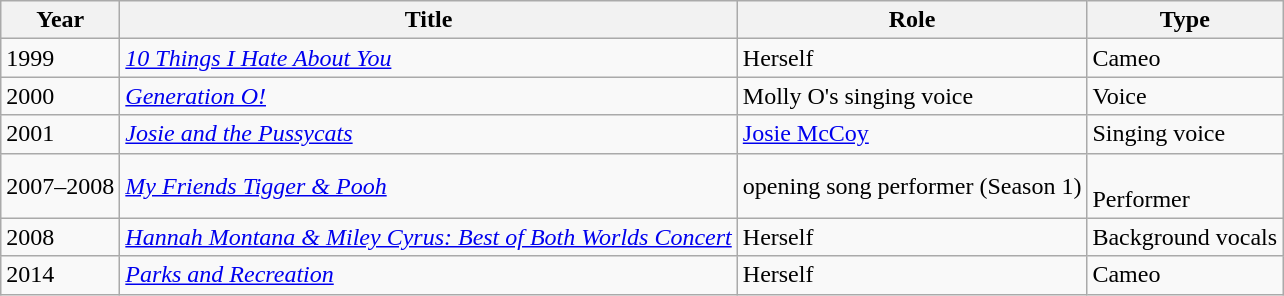<table class="wikitable">
<tr>
<th>Year</th>
<th>Title</th>
<th>Role</th>
<th>Type</th>
</tr>
<tr>
<td>1999</td>
<td><em><a href='#'>10 Things I Hate About You</a></em></td>
<td>Herself</td>
<td>Cameo</td>
</tr>
<tr>
<td>2000</td>
<td><em><a href='#'>Generation O!</a></em></td>
<td>Molly O's singing voice</td>
<td>Voice</td>
</tr>
<tr>
<td>2001</td>
<td><em><a href='#'>Josie and the Pussycats</a></em></td>
<td><a href='#'>Josie McCoy</a></td>
<td>Singing voice</td>
</tr>
<tr>
<td>2007–2008</td>
<td><em><a href='#'>My Friends Tigger & Pooh</a></em></td>
<td>opening song performer (Season 1)</td>
<td><br>Performer</td>
</tr>
<tr>
<td>2008</td>
<td><em><a href='#'>Hannah Montana & Miley Cyrus: Best of Both Worlds Concert</a></em></td>
<td>Herself</td>
<td>Background vocals</td>
</tr>
<tr>
<td>2014</td>
<td><em><a href='#'>Parks and Recreation</a></em></td>
<td>Herself</td>
<td>Cameo</td>
</tr>
</table>
